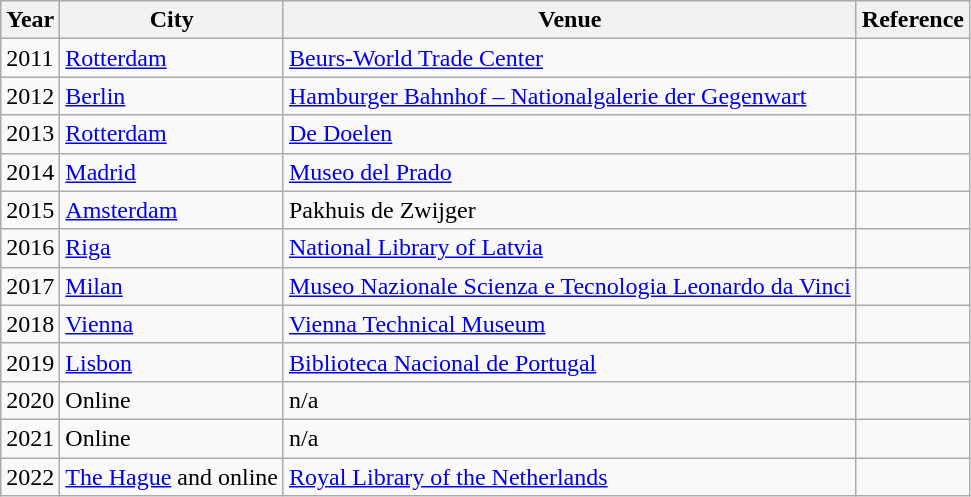<table class="wikitable" text-align:left;">
<tr>
<th>Year</th>
<th>City</th>
<th>Venue</th>
<th>Reference</th>
</tr>
<tr>
<td>2011</td>
<td><a href='#'>Rotterdam</a></td>
<td><a href='#'>Beurs-World Trade Center</a></td>
<td></td>
</tr>
<tr>
<td>2012</td>
<td><a href='#'>Berlin</a></td>
<td><a href='#'>Hamburger Bahnhof – Nationalgalerie der Gegenwart</a></td>
<td></td>
</tr>
<tr>
<td>2013</td>
<td><a href='#'>Rotterdam</a></td>
<td><a href='#'>De Doelen</a></td>
<td></td>
</tr>
<tr>
<td>2014</td>
<td><a href='#'>Madrid</a></td>
<td><a href='#'>Museo del Prado</a></td>
<td></td>
</tr>
<tr>
<td>2015</td>
<td><a href='#'>Amsterdam</a></td>
<td>Pakhuis de Zwijger</td>
<td></td>
</tr>
<tr>
<td>2016</td>
<td><a href='#'>Riga</a></td>
<td><a href='#'>National Library of Latvia</a></td>
<td></td>
</tr>
<tr>
<td>2017</td>
<td><a href='#'>Milan</a></td>
<td><a href='#'>Museo Nazionale Scienza e Tecnologia Leonardo da Vinci</a></td>
<td></td>
</tr>
<tr>
<td>2018</td>
<td><a href='#'>Vienna</a></td>
<td><a href='#'>Vienna Technical Museum</a></td>
<td></td>
</tr>
<tr>
<td>2019</td>
<td><a href='#'>Lisbon</a></td>
<td><a href='#'>Biblioteca Nacional de Portugal</a></td>
<td></td>
</tr>
<tr>
<td>2020</td>
<td>Online</td>
<td>n/a</td>
<td></td>
</tr>
<tr>
<td>2021</td>
<td>Online</td>
<td>n/a</td>
<td></td>
</tr>
<tr>
<td>2022</td>
<td><a href='#'>The Hague</a> and online</td>
<td><a href='#'>Royal Library of the Netherlands</a></td>
<td></td>
</tr>
</table>
